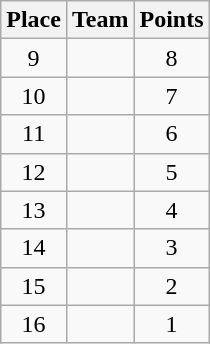<table class="wikitable" style="text-align:center;padding-bottom:0">
<tr>
<th>Place</th>
<th>Team</th>
<th>Points</th>
</tr>
<tr>
<td>9</td>
<td align=left></td>
<td>8</td>
</tr>
<tr>
<td>10</td>
<td align=left></td>
<td>7</td>
</tr>
<tr>
<td>11</td>
<td align=left></td>
<td>6</td>
</tr>
<tr>
<td>12</td>
<td align=left></td>
<td>5</td>
</tr>
<tr>
<td>13</td>
<td align=left></td>
<td>4</td>
</tr>
<tr>
<td>14</td>
<td align=left></td>
<td>3</td>
</tr>
<tr>
<td>15</td>
<td align=left></td>
<td>2</td>
</tr>
<tr>
<td>16</td>
<td align=left></td>
<td>1</td>
</tr>
</table>
